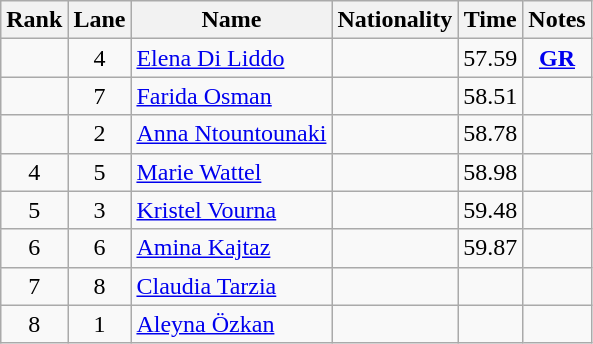<table class="wikitable sortable" style="text-align:center">
<tr>
<th>Rank</th>
<th>Lane</th>
<th>Name</th>
<th>Nationality</th>
<th>Time</th>
<th>Notes</th>
</tr>
<tr>
<td></td>
<td>4</td>
<td align="left"><a href='#'>Elena Di Liddo</a></td>
<td align="left"></td>
<td>57.59</td>
<td><strong><a href='#'>GR</a></strong></td>
</tr>
<tr>
<td></td>
<td>7</td>
<td align="left"><a href='#'>Farida Osman</a></td>
<td align="left"></td>
<td>58.51</td>
<td></td>
</tr>
<tr>
<td></td>
<td>2</td>
<td align="left"><a href='#'>Anna Ntountounaki</a></td>
<td align="left"></td>
<td>58.78</td>
<td></td>
</tr>
<tr>
<td>4</td>
<td>5</td>
<td align="left"><a href='#'>Marie Wattel</a></td>
<td align="left"></td>
<td>58.98</td>
<td></td>
</tr>
<tr>
<td>5</td>
<td>3</td>
<td align="left"><a href='#'>Kristel Vourna</a></td>
<td align="left"></td>
<td>59.48</td>
<td></td>
</tr>
<tr>
<td>6</td>
<td>6</td>
<td align="left"><a href='#'>Amina Kajtaz</a></td>
<td align="left"></td>
<td>59.87</td>
<td></td>
</tr>
<tr>
<td>7</td>
<td>8</td>
<td align="left"><a href='#'>Claudia Tarzia</a></td>
<td align="left"></td>
<td></td>
<td></td>
</tr>
<tr>
<td>8</td>
<td>1</td>
<td align="left"><a href='#'>Aleyna Özkan</a></td>
<td align="left"></td>
<td></td>
<td></td>
</tr>
</table>
